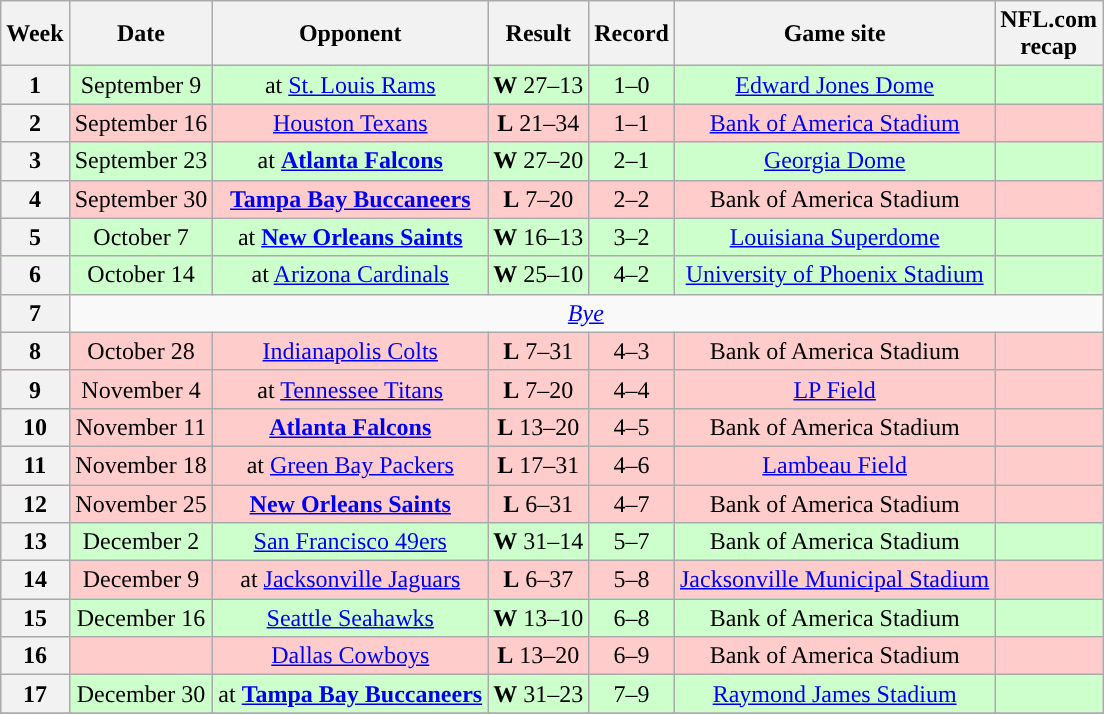<table class="wikitable" style="text-align:center">
<tr>
<th>Week</th>
<th>Date</th>
<th>Opponent</th>
<th>Result</th>
<th>Record</th>
<th>Game site</th>
<th>NFL.com<br>recap</th>
</tr>
<tr style="text-align:center; background:#cfc;">
<th>1</th>
<td>September 9</td>
<td>at <a href='#'>St. Louis Rams</a></td>
<td><strong>W</strong> 27–13</td>
<td>1–0</td>
<td><a href='#'>Edward Jones Dome</a></td>
<td></td>
</tr>
<tr style="text-align:center; background:#fcc;">
<th>2</th>
<td>September 16</td>
<td><a href='#'>Houston Texans</a></td>
<td><strong>L</strong> 21–34</td>
<td>1–1</td>
<td><a href='#'>Bank of America Stadium</a></td>
<td></td>
</tr>
<tr style="text-align:center; background:#cfc;">
<th>3</th>
<td>September 23</td>
<td>at <strong><a href='#'>Atlanta Falcons</a></strong></td>
<td><strong>W</strong> 27–20</td>
<td>2–1</td>
<td><a href='#'>Georgia Dome</a></td>
<td></td>
</tr>
<tr style="text-align:center; background:#fcc;">
<th>4</th>
<td>September 30</td>
<td><strong><a href='#'>Tampa Bay Buccaneers</a></strong></td>
<td><strong>L</strong> 7–20</td>
<td>2–2</td>
<td>Bank of America Stadium</td>
<td></td>
</tr>
<tr style="text-align:center; background:#cfc;">
<th>5</th>
<td>October 7</td>
<td>at  <strong><a href='#'>New Orleans Saints</a></strong></td>
<td><strong>W</strong> 16–13</td>
<td>3–2</td>
<td><a href='#'>Louisiana Superdome</a></td>
<td></td>
</tr>
<tr style="text-align:center; background:#cfc;">
<th>6</th>
<td>October 14</td>
<td>at <a href='#'>Arizona Cardinals</a></td>
<td><strong>W</strong> 25–10</td>
<td>4–2</td>
<td><a href='#'>University of Phoenix Stadium</a></td>
<td></td>
</tr>
<tr style="text-align:center;">
<th>7</th>
<td colspan="6"><em><a href='#'>Bye</a></em></td>
</tr>
<tr style="text-align:center; background:#fcc;">
<th>8</th>
<td>October 28</td>
<td><a href='#'>Indianapolis Colts</a></td>
<td><strong>L</strong> 7–31</td>
<td>4–3</td>
<td>Bank of America Stadium</td>
<td></td>
</tr>
<tr style="text-align:center; background:#fcc;">
<th>9</th>
<td>November 4</td>
<td>at <a href='#'>Tennessee Titans</a></td>
<td><strong>L</strong> 7–20</td>
<td>4–4</td>
<td><a href='#'>LP Field</a></td>
<td></td>
</tr>
<tr style="text-align:center; background:#fcc;">
<th>10</th>
<td>November 11</td>
<td><strong><a href='#'>Atlanta Falcons</a></strong></td>
<td><strong>L</strong> 13–20</td>
<td>4–5</td>
<td>Bank of America Stadium</td>
<td></td>
</tr>
<tr style="text-align:center; background:#fcc;">
<th>11</th>
<td>November 18</td>
<td>at <a href='#'>Green Bay Packers</a></td>
<td><strong>L</strong> 17–31</td>
<td>4–6</td>
<td><a href='#'>Lambeau Field</a></td>
<td></td>
</tr>
<tr style="text-align:center; background:#fcc;">
<th>12</th>
<td>November 25</td>
<td><strong><a href='#'>New Orleans Saints</a></strong></td>
<td><strong>L</strong> 6–31</td>
<td>4–7</td>
<td>Bank of America Stadium</td>
<td></td>
</tr>
<tr style="text-align:center; background:#cfc;">
<th>13</th>
<td>December 2</td>
<td><a href='#'>San Francisco 49ers</a></td>
<td><strong>W</strong> 31–14</td>
<td>5–7</td>
<td>Bank of America Stadium</td>
<td></td>
</tr>
<tr style="text-align:center; background:#fcc;">
<th>14</th>
<td>December 9</td>
<td>at <a href='#'>Jacksonville Jaguars</a></td>
<td><strong>L</strong> 6–37</td>
<td>5–8</td>
<td><a href='#'>Jacksonville Municipal Stadium</a></td>
<td></td>
</tr>
<tr style="text-align:center; background:#cfc;">
<th>15</th>
<td>December 16</td>
<td><a href='#'>Seattle Seahawks</a></td>
<td><strong>W</strong> 13–10</td>
<td>6–8</td>
<td>Bank of America Stadium</td>
<td></td>
</tr>
<tr style="text-align:center; background:#fcc;">
<th>16</th>
<td></td>
<td><a href='#'>Dallas Cowboys</a></td>
<td><strong>L</strong> 13–20</td>
<td>6–9</td>
<td>Bank of America Stadium</td>
<td></td>
</tr>
<tr style="text-align:center; background:#cfc;">
<th>17</th>
<td>December 30</td>
<td>at <strong><a href='#'>Tampa Bay Buccaneers</a></strong></td>
<td><strong>W</strong> 31–23</td>
<td>7–9</td>
<td><a href='#'>Raymond James Stadium</a></td>
<td></td>
</tr>
<tr>
</tr>
</table>
